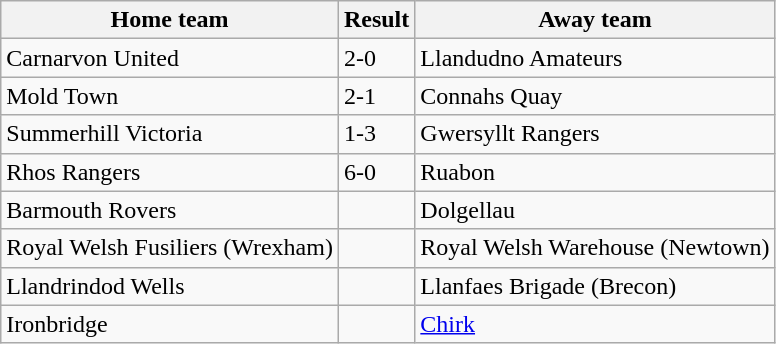<table class="wikitable">
<tr>
<th>Home team</th>
<th>Result</th>
<th>Away team</th>
</tr>
<tr>
<td>Carnarvon United</td>
<td>2-0</td>
<td>Llandudno Amateurs</td>
</tr>
<tr>
<td>Mold Town</td>
<td>2-1</td>
<td>Connahs Quay</td>
</tr>
<tr>
<td>Summerhill Victoria</td>
<td>1-3</td>
<td>Gwersyllt Rangers</td>
</tr>
<tr>
<td>Rhos Rangers</td>
<td>6-0</td>
<td>Ruabon</td>
</tr>
<tr>
<td>Barmouth Rovers</td>
<td></td>
<td>Dolgellau</td>
</tr>
<tr>
<td>Royal Welsh Fusiliers (Wrexham)</td>
<td></td>
<td>Royal Welsh Warehouse (Newtown)</td>
</tr>
<tr>
<td>Llandrindod Wells</td>
<td></td>
<td>Llanfaes Brigade (Brecon)</td>
</tr>
<tr>
<td> Ironbridge</td>
<td></td>
<td><a href='#'>Chirk</a></td>
</tr>
</table>
